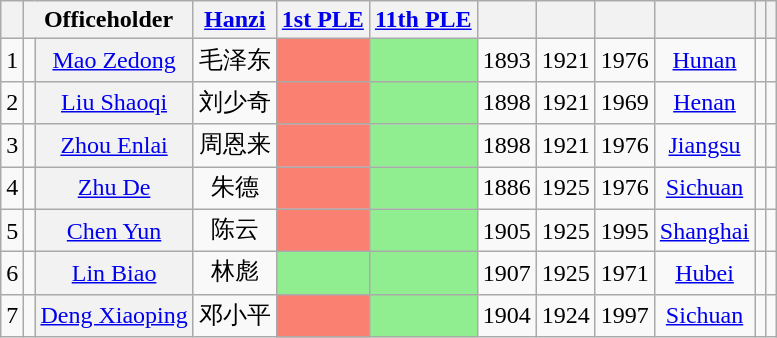<table class="wikitable sortable" style=text-align:center>
<tr>
<th scope=col></th>
<th scope=col colspan="2">Officeholder</th>
<th scope=col><a href='#'>Hanzi</a></th>
<th scope=col><a href='#'>1st PLE</a></th>
<th scope=col><a href='#'>11th PLE</a></th>
<th scope=col></th>
<th scope=col></th>
<th scope=col></th>
<th scope=col></th>
<th scope=col></th>
<th scope=col class="unsortable"></th>
</tr>
<tr>
<td>1</td>
<td></td>
<th align="center" scope="row" style="font-weight:normal;"><a href='#'>Mao Zedong</a></th>
<td data-sort-value="4">毛泽东</td>
<td bgcolor = Salmon></td>
<td bgcolor = LightGreen></td>
<td>1893</td>
<td>1921</td>
<td>1976</td>
<td><a href='#'>Hunan</a></td>
<td></td>
<td></td>
</tr>
<tr>
<td>2</td>
<td></td>
<th align="center" scope="row" style="font-weight:normal;"><a href='#'>Liu Shaoqi</a></th>
<td data-sort-value="4">刘少奇</td>
<td bgcolor = Salmon></td>
<td bgcolor = LightGreen></td>
<td>1898</td>
<td>1921</td>
<td>1969</td>
<td><a href='#'>Henan</a></td>
<td></td>
<td></td>
</tr>
<tr>
<td>3</td>
<td></td>
<th align="center" scope="row" style="font-weight:normal;"><a href='#'>Zhou Enlai</a></th>
<td data-sort-value="128">周恩来</td>
<td bgcolor = Salmon></td>
<td bgcolor = LightGreen></td>
<td>1898</td>
<td>1921</td>
<td>1976</td>
<td><a href='#'>Jiangsu</a></td>
<td></td>
<td></td>
</tr>
<tr>
<td>4</td>
<td></td>
<th align="center" scope="row" style="font-weight:normal;"><a href='#'>Zhu De</a></th>
<td data-sort-value="53">朱德</td>
<td bgcolor = Salmon></td>
<td bgcolor = LightGreen></td>
<td>1886</td>
<td>1925</td>
<td>1976</td>
<td><a href='#'>Sichuan</a></td>
<td></td>
<td></td>
</tr>
<tr>
<td>5</td>
<td></td>
<th align="center" scope="row" style="font-weight:normal;"><a href='#'>Chen Yun</a></th>
<td data-sort-value="122">陈云</td>
<td bgcolor = Salmon></td>
<td bgcolor = LightGreen></td>
<td>1905</td>
<td>1925</td>
<td>1995</td>
<td><a href='#'>Shanghai</a></td>
<td></td>
<td></td>
</tr>
<tr>
<td>6</td>
<td></td>
<th align="center" scope="row" style="font-weight:normal;"><a href='#'>Lin Biao</a></th>
<td data-sort-value="4">林彪</td>
<td bgcolor = LightGreen></td>
<td bgcolor = LightGreen></td>
<td>1907</td>
<td>1925</td>
<td>1971</td>
<td><a href='#'>Hubei</a></td>
<td></td>
<td></td>
</tr>
<tr>
<td>7</td>
<td></td>
<th align="center" scope="row" style="font-weight:normal;"><a href='#'>Deng Xiaoping</a></th>
<td data-sort-value="34">邓小平</td>
<td bgcolor = Salmon></td>
<td bgcolor = LightGreen></td>
<td>1904</td>
<td>1924</td>
<td>1997</td>
<td><a href='#'>Sichuan</a></td>
<td></td>
<td></td>
</tr>
</table>
